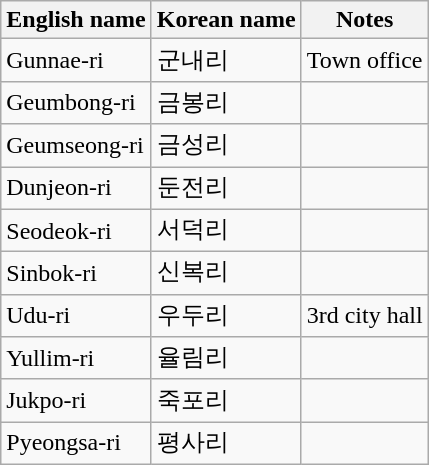<table class="wikitable">
<tr>
<th>English name</th>
<th>Korean name</th>
<th>Notes</th>
</tr>
<tr>
<td>Gunnae-ri</td>
<td>군내리</td>
<td>Town office</td>
</tr>
<tr>
<td>Geumbong-ri</td>
<td>금봉리</td>
<td></td>
</tr>
<tr>
<td>Geumseong-ri</td>
<td>금성리</td>
<td></td>
</tr>
<tr>
<td>Dunjeon-ri</td>
<td>둔전리</td>
<td></td>
</tr>
<tr>
<td>Seodeok-ri</td>
<td>서덕리</td>
<td></td>
</tr>
<tr>
<td>Sinbok-ri</td>
<td>신복리</td>
<td></td>
</tr>
<tr>
<td>Udu-ri</td>
<td>우두리</td>
<td>3rd city hall</td>
</tr>
<tr>
<td>Yullim-ri</td>
<td>율림리</td>
<td></td>
</tr>
<tr>
<td>Jukpo-ri</td>
<td>죽포리</td>
<td></td>
</tr>
<tr>
<td>Pyeongsa-ri</td>
<td>평사리</td>
<td></td>
</tr>
</table>
